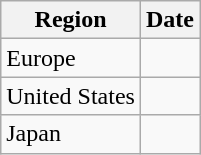<table class="wikitable">
<tr>
<th>Region</th>
<th>Date</th>
</tr>
<tr>
<td>Europe</td>
<td></td>
</tr>
<tr>
<td>United States</td>
<td></td>
</tr>
<tr>
<td>Japan</td>
<td></td>
</tr>
</table>
